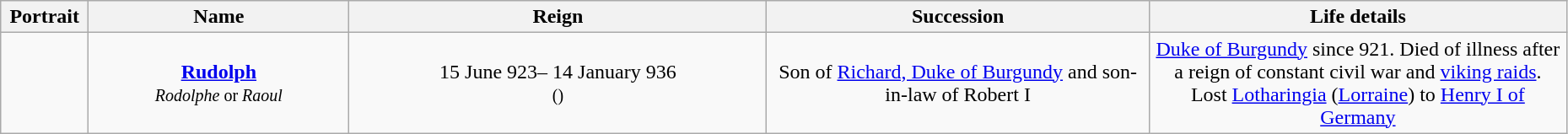<table class="wikitable" width="98%" style="text-align:center;">
<tr>
<th width="5%">Portrait</th>
<th width="15%">Name</th>
<th width="24%">Reign</th>
<th width="22%">Succession</th>
<th width="24%">Life details</th>
</tr>
<tr>
<td></td>
<td><a href='#'><strong>Rudolph</strong></a><br><small><em>Rodolphe</em> or <em>Raoul</em></small></td>
<td>15 June 923– 14 January 936<br><small>()</small></td>
<td>Son of <a href='#'>Richard, Duke of Burgundy</a> and son-in-law of Robert I</td>
<td><a href='#'>Duke of Burgundy</a> since 921. Died of illness after a reign of constant civil war and <a href='#'>viking raids</a>. Lost <a href='#'>Lotharingia</a> (<a href='#'>Lorraine</a>) to <a href='#'>Henry I of Germany</a></td>
</tr>
</table>
